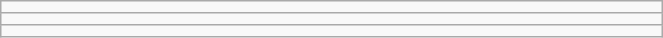<table class="wikitable" style=" text-align:center; font-size:110%;" width="35%">
<tr>
<td></td>
</tr>
<tr>
<td></td>
</tr>
<tr>
<td></td>
</tr>
</table>
